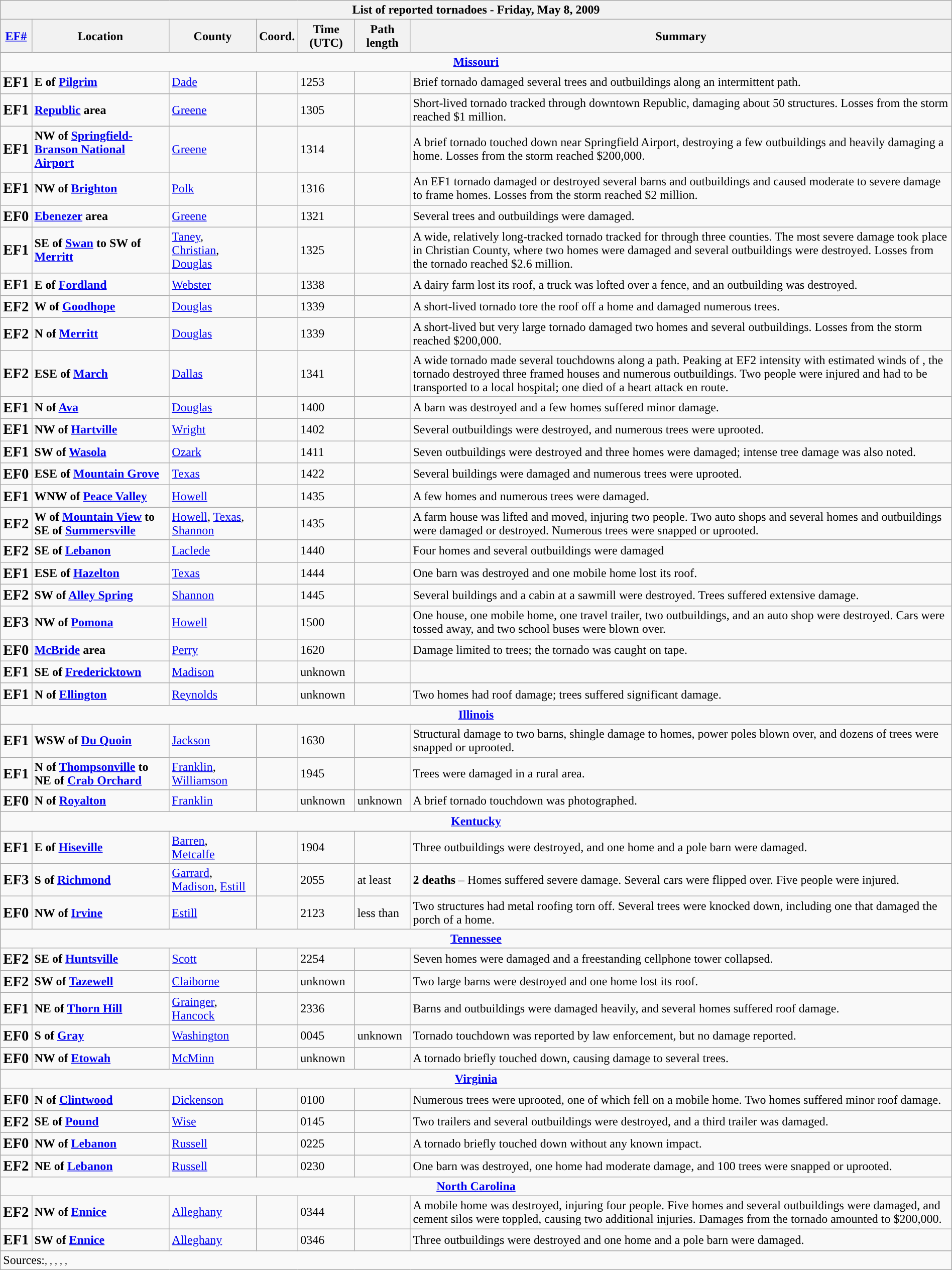<table class="wikitable collapsible" width="100%">
<tr>
<th colspan="7">List of reported tornadoes - Friday, May 8, 2009</th>
</tr>
<tr>
<th><a href='#'>EF#</a></th>
<th>Location</th>
<th>County</th>
<th>Coord.</th>
<th>Time (UTC)</th>
<th>Path length</th>
<th>Summary</th>
</tr>
<tr>
<td colspan="7" align=center><strong><a href='#'>Missouri</a></strong></td>
</tr>
<tr>
<td><big><strong>EF1</strong></big></td>
<td><strong>E of <a href='#'>Pilgrim</a></strong></td>
<td><a href='#'>Dade</a></td>
<td></td>
<td>1253</td>
<td></td>
<td>Brief tornado damaged several trees and outbuildings along an intermittent path.</td>
</tr>
<tr>
<td><big><strong>EF1</strong></big></td>
<td><strong><a href='#'>Republic</a> area</strong></td>
<td><a href='#'>Greene</a></td>
<td></td>
<td>1305</td>
<td></td>
<td>Short-lived tornado tracked through downtown Republic, damaging about 50 structures. Losses from the storm reached $1 million.</td>
</tr>
<tr>
<td><big><strong>EF1</strong></big></td>
<td><strong>NW of <a href='#'>Springfield-Branson National Airport</a></strong></td>
<td><a href='#'>Greene</a></td>
<td></td>
<td>1314</td>
<td></td>
<td>A brief tornado touched down near Springfield Airport, destroying a few outbuildings and heavily damaging a home. Losses from the storm reached $200,000.</td>
</tr>
<tr>
<td><big><strong>EF1</strong></big></td>
<td><strong>NW of <a href='#'>Brighton</a></strong></td>
<td><a href='#'>Polk</a></td>
<td></td>
<td>1316</td>
<td></td>
<td>An EF1 tornado damaged or destroyed several barns and outbuildings and caused moderate to severe damage to frame homes. Losses from the storm reached $2 million.</td>
</tr>
<tr>
<td><big><strong>EF0</strong></big></td>
<td><strong><a href='#'>Ebenezer</a> area</strong></td>
<td><a href='#'>Greene</a></td>
<td></td>
<td>1321</td>
<td></td>
<td>Several trees and outbuildings were damaged.</td>
</tr>
<tr>
<td><big><strong>EF1</strong></big></td>
<td><strong>SE of <a href='#'>Swan</a> to SW of <a href='#'>Merritt</a></strong></td>
<td><a href='#'>Taney</a>, <a href='#'>Christian</a>, <a href='#'>Douglas</a></td>
<td></td>
<td>1325</td>
<td></td>
<td>A  wide, relatively long-tracked tornado tracked for  through three counties. The most severe damage took place in Christian County, where two homes were damaged and several outbuildings were destroyed. Losses from the tornado reached $2.6 million.</td>
</tr>
<tr>
<td><big><strong>EF1</strong></big></td>
<td><strong>E of <a href='#'>Fordland</a></strong></td>
<td><a href='#'>Webster</a></td>
<td></td>
<td>1338</td>
<td></td>
<td>A dairy farm lost its roof, a truck was lofted over a fence, and an outbuilding was destroyed.</td>
</tr>
<tr>
<td><big><strong>EF2</strong></big></td>
<td><strong>W of <a href='#'>Goodhope</a></strong></td>
<td><a href='#'>Douglas</a></td>
<td></td>
<td>1339</td>
<td></td>
<td>A short-lived tornado tore the roof off a home and damaged numerous trees.</td>
</tr>
<tr>
<td><big><strong>EF2</strong></big></td>
<td><strong>N of <a href='#'>Merritt</a></strong></td>
<td><a href='#'>Douglas</a></td>
<td></td>
<td>1339</td>
<td></td>
<td>A short-lived but very large  tornado damaged two homes and several outbuildings. Losses from the storm reached $200,000.</td>
</tr>
<tr>
<td><big><strong>EF2</strong></big></td>
<td><strong>ESE of <a href='#'>March</a></strong></td>
<td><a href='#'>Dallas</a></td>
<td></td>
<td>1341</td>
<td></td>
<td>A  wide tornado made several touchdowns along a  path. Peaking at EF2 intensity with estimated winds of , the tornado destroyed three framed houses and numerous outbuildings. Two people were injured and had to be transported to a local hospital; one died of a heart attack en route.</td>
</tr>
<tr>
<td><big><strong>EF1</strong></big></td>
<td><strong>N of <a href='#'>Ava</a></strong></td>
<td><a href='#'>Douglas</a></td>
<td></td>
<td>1400</td>
<td></td>
<td>A barn was destroyed and a few homes suffered minor damage.</td>
</tr>
<tr>
<td><big><strong>EF1</strong></big></td>
<td><strong>NW of <a href='#'>Hartville</a></strong></td>
<td><a href='#'>Wright</a></td>
<td></td>
<td>1402</td>
<td></td>
<td>Several outbuildings were destroyed, and numerous trees were uprooted.</td>
</tr>
<tr>
<td><big><strong>EF1</strong></big></td>
<td><strong>SW of <a href='#'>Wasola</a></strong></td>
<td><a href='#'>Ozark</a></td>
<td></td>
<td>1411</td>
<td></td>
<td>Seven outbuildings were destroyed and three homes were damaged; intense tree damage was also noted.</td>
</tr>
<tr>
<td><big><strong>EF0</strong></big></td>
<td><strong>ESE of <a href='#'>Mountain Grove</a></strong></td>
<td><a href='#'>Texas</a></td>
<td></td>
<td>1422</td>
<td></td>
<td>Several buildings were damaged and numerous trees were uprooted.</td>
</tr>
<tr>
<td><big><strong>EF1</strong></big></td>
<td><strong>WNW of <a href='#'>Peace Valley</a></strong></td>
<td><a href='#'>Howell</a></td>
<td></td>
<td>1435</td>
<td></td>
<td>A few homes and numerous trees were damaged.</td>
</tr>
<tr>
<td><big><strong>EF2</strong></big></td>
<td><strong>W of <a href='#'>Mountain View</a> to SE of <a href='#'>Summersville</a></strong></td>
<td><a href='#'>Howell</a>, <a href='#'>Texas</a>, <a href='#'>Shannon</a></td>
<td></td>
<td>1435</td>
<td></td>
<td>A farm house was lifted and moved, injuring two people. Two auto shops and several homes and outbuildings were damaged or destroyed. Numerous trees were snapped or uprooted.</td>
</tr>
<tr>
<td><big><strong>EF2</strong></big></td>
<td><strong>SE of <a href='#'>Lebanon</a></strong></td>
<td><a href='#'>Laclede</a></td>
<td></td>
<td>1440</td>
<td></td>
<td>Four homes and several outbuildings were damaged</td>
</tr>
<tr>
<td><big><strong>EF1</strong></big></td>
<td><strong>ESE of <a href='#'>Hazelton</a></strong></td>
<td><a href='#'>Texas</a></td>
<td></td>
<td>1444</td>
<td></td>
<td>One barn was destroyed and one mobile home lost its roof.</td>
</tr>
<tr>
<td><big><strong>EF2</strong></big></td>
<td><strong>SW of <a href='#'>Alley Spring</a></strong></td>
<td><a href='#'>Shannon</a></td>
<td></td>
<td>1445</td>
<td></td>
<td>Several buildings and a cabin at a sawmill were destroyed. Trees suffered extensive damage.</td>
</tr>
<tr>
<td><big><strong>EF3</strong></big></td>
<td><strong>NW of <a href='#'>Pomona</a></strong></td>
<td><a href='#'>Howell</a></td>
<td></td>
<td>1500</td>
<td></td>
<td>One house, one mobile home, one travel trailer, two outbuildings, and an auto shop were destroyed. Cars were tossed  away, and two school buses were blown over.</td>
</tr>
<tr>
<td><big><strong>EF0</strong></big></td>
<td><strong><a href='#'>McBride</a> area</strong></td>
<td><a href='#'>Perry</a></td>
<td></td>
<td>1620</td>
<td></td>
<td>Damage limited to trees; the tornado was caught on tape.</td>
</tr>
<tr>
<td><big><strong>EF1</strong></big></td>
<td><strong>SE of <a href='#'>Fredericktown</a></strong></td>
<td><a href='#'>Madison</a></td>
<td></td>
<td>unknown</td>
<td></td>
<td></td>
</tr>
<tr>
<td><big><strong>EF1</strong></big></td>
<td><strong>N of <a href='#'>Ellington</a></strong></td>
<td><a href='#'>Reynolds</a></td>
<td></td>
<td>unknown</td>
<td></td>
<td>Two homes had roof damage; trees suffered significant damage.</td>
</tr>
<tr>
<td colspan="7" align=center><strong><a href='#'>Illinois</a></strong></td>
</tr>
<tr>
<td><big><strong>EF1</strong></big></td>
<td><strong>WSW of <a href='#'>Du Quoin</a></strong></td>
<td><a href='#'>Jackson</a></td>
<td></td>
<td>1630</td>
<td></td>
<td>Structural damage to two barns, shingle damage to homes, power poles blown over, and dozens of trees were snapped or uprooted.</td>
</tr>
<tr>
<td><big><strong>EF1</strong></big></td>
<td><strong>N of <a href='#'>Thompsonville</a> to NE of <a href='#'>Crab Orchard</a></strong></td>
<td><a href='#'>Franklin</a>, <a href='#'>Williamson</a></td>
<td></td>
<td>1945</td>
<td></td>
<td>Trees were damaged in a rural area.</td>
</tr>
<tr>
<td><big><strong>EF0</strong></big></td>
<td><strong>N of <a href='#'>Royalton</a></strong></td>
<td><a href='#'>Franklin</a></td>
<td></td>
<td>unknown</td>
<td>unknown</td>
<td>A brief tornado touchdown was photographed.</td>
</tr>
<tr>
<td colspan="7" align=center><strong><a href='#'>Kentucky</a></strong></td>
</tr>
<tr>
<td><big><strong>EF1</strong></big></td>
<td><strong>E of <a href='#'>Hiseville</a></strong></td>
<td><a href='#'>Barren</a>, <a href='#'>Metcalfe</a></td>
<td></td>
<td>1904</td>
<td></td>
<td>Three outbuildings were destroyed, and one home and a pole barn were damaged.</td>
</tr>
<tr>
<td><big><strong>EF3</strong></big></td>
<td><strong>S of <a href='#'>Richmond</a></strong></td>
<td><a href='#'>Garrard</a>, <a href='#'>Madison</a>, <a href='#'>Estill</a></td>
<td></td>
<td>2055</td>
<td>at least </td>
<td><strong>2 deaths</strong> – Homes suffered severe damage. Several cars were flipped over. Five people were injured.</td>
</tr>
<tr>
<td><big><strong>EF0</strong></big></td>
<td><strong>NW of <a href='#'>Irvine</a></strong></td>
<td><a href='#'>Estill</a></td>
<td></td>
<td>2123</td>
<td>less than </td>
<td>Two structures had metal roofing torn off. Several trees were knocked down, including one that damaged the porch of a home.</td>
</tr>
<tr>
<td colspan="7" align=center><strong><a href='#'>Tennessee</a></strong></td>
</tr>
<tr>
<td><big><strong>EF2</strong></big></td>
<td><strong>SE of <a href='#'>Huntsville</a></strong></td>
<td><a href='#'>Scott</a></td>
<td></td>
<td>2254</td>
<td></td>
<td>Seven homes were damaged and a freestanding cellphone tower collapsed.</td>
</tr>
<tr>
<td><big><strong>EF2</strong></big></td>
<td><strong>SW of <a href='#'>Tazewell</a></strong></td>
<td><a href='#'>Claiborne</a></td>
<td></td>
<td>unknown</td>
<td></td>
<td>Two large barns were destroyed and one home lost its roof.</td>
</tr>
<tr>
<td><big><strong>EF1</strong></big></td>
<td><strong>NE of <a href='#'>Thorn Hill</a></strong></td>
<td><a href='#'>Grainger</a>, <a href='#'>Hancock</a></td>
<td></td>
<td>2336</td>
<td></td>
<td>Barns and outbuildings were damaged heavily, and several homes suffered roof damage.</td>
</tr>
<tr>
<td><big><strong>EF0</strong></big></td>
<td><strong>S of <a href='#'>Gray</a></strong></td>
<td><a href='#'>Washington</a></td>
<td></td>
<td>0045</td>
<td>unknown</td>
<td>Tornado touchdown was reported by law enforcement, but no damage reported.</td>
</tr>
<tr>
<td><big><strong>EF0</strong></big></td>
<td><strong>NW of <a href='#'>Etowah</a></strong></td>
<td><a href='#'>McMinn</a></td>
<td></td>
<td>unknown</td>
<td></td>
<td>A tornado briefly touched down, causing damage to several trees.</td>
</tr>
<tr>
<td colspan="7" align=center><strong><a href='#'>Virginia</a></strong></td>
</tr>
<tr>
<td><big><strong>EF0</strong></big></td>
<td><strong>N of <a href='#'>Clintwood</a></strong></td>
<td><a href='#'>Dickenson</a></td>
<td></td>
<td>0100</td>
<td></td>
<td>Numerous trees were uprooted, one of which fell on a mobile home. Two homes suffered minor roof damage.</td>
</tr>
<tr>
<td><big><strong>EF2</strong></big></td>
<td><strong>SE of <a href='#'>Pound</a></strong></td>
<td><a href='#'>Wise</a></td>
<td></td>
<td>0145</td>
<td></td>
<td>Two trailers and several outbuildings were destroyed, and a third trailer was damaged.</td>
</tr>
<tr>
<td><big><strong>EF0</strong></big></td>
<td><strong>NW of <a href='#'>Lebanon</a></strong></td>
<td><a href='#'>Russell</a></td>
<td></td>
<td>0225</td>
<td></td>
<td>A tornado briefly touched down without any known impact.</td>
</tr>
<tr>
<td><big><strong>EF2</strong></big></td>
<td><strong>NE of <a href='#'>Lebanon</a></strong></td>
<td><a href='#'>Russell</a></td>
<td></td>
<td>0230</td>
<td></td>
<td>One barn was destroyed, one home had moderate damage, and 100 trees were snapped or uprooted.</td>
</tr>
<tr>
<td colspan="7" align=center><strong><a href='#'>North Carolina</a></strong></td>
</tr>
<tr>
<td><big><strong>EF2</strong></big></td>
<td><strong>NW of <a href='#'>Ennice</a></strong></td>
<td><a href='#'>Alleghany</a></td>
<td></td>
<td>0344</td>
<td></td>
<td>A mobile home was destroyed, injuring four people. Five homes and several outbuildings were damaged, and cement silos were toppled, causing two additional injuries. Damages from the tornado amounted to $200,000.</td>
</tr>
<tr>
<td><big><strong>EF1</strong></big></td>
<td><strong>SW of <a href='#'>Ennice</a></strong></td>
<td><a href='#'>Alleghany</a></td>
<td></td>
<td>0346</td>
<td></td>
<td>Three outbuildings were destroyed and one home and a pole barn were damaged.</td>
</tr>
<tr>
<td colspan="7">Sources:<small>, , , , , </small></td>
</tr>
</table>
